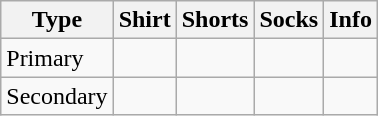<table class="wikitable">
<tr>
<th>Type</th>
<th>Shirt</th>
<th>Shorts</th>
<th>Socks</th>
<th>Info</th>
</tr>
<tr>
<td>Primary</td>
<td></td>
<td></td>
<td></td>
<td></td>
</tr>
<tr>
<td>Secondary</td>
<td></td>
<td></td>
<td></td>
<td></td>
</tr>
</table>
